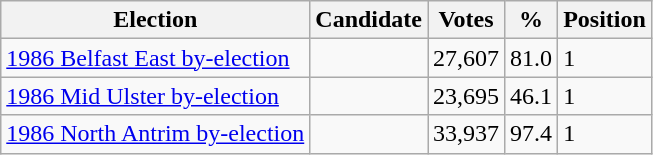<table class="wikitable sortable">
<tr>
<th>Election</th>
<th>Candidate</th>
<th>Votes</th>
<th>%</th>
<th>Position</th>
</tr>
<tr>
<td><a href='#'>1986 Belfast East by-election</a></td>
<td></td>
<td>27,607</td>
<td>81.0</td>
<td>1</td>
</tr>
<tr>
<td><a href='#'>1986 Mid Ulster by-election</a></td>
<td></td>
<td>23,695</td>
<td>46.1</td>
<td>1</td>
</tr>
<tr>
<td><a href='#'>1986 North Antrim by-election</a></td>
<td></td>
<td>33,937</td>
<td>97.4</td>
<td>1</td>
</tr>
</table>
